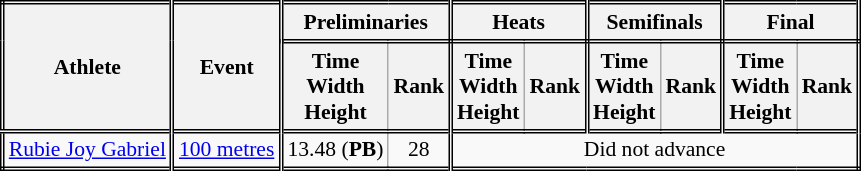<table class=wikitable style="font-size:90%; border: double;">
<tr>
<th rowspan="2" style="border-right:double">Athlete</th>
<th rowspan="2" style="border-right:double">Event</th>
<th colspan="2" style="border-right:double; border-bottom:double;">Preliminaries</th>
<th colspan="2" style="border-right:double; border-bottom:double;">Heats</th>
<th colspan="2" style="border-right:double; border-bottom:double;">Semifinals</th>
<th colspan="2" style="border-right:double; border-bottom:double;">Final</th>
</tr>
<tr>
<th>Time<br>Width<br>Height</th>
<th style="border-right:double">Rank</th>
<th>Time<br>Width<br>Height</th>
<th style="border-right:double">Rank</th>
<th>Time<br>Width<br>Height</th>
<th style="border-right:double">Rank</th>
<th>Time<br>Width<br>Height</th>
<th style="border-right:double">Rank</th>
</tr>
<tr style="border-top: double;">
<td style="border-right:double"><a href='#'>Rubie Joy Gabriel</a></td>
<td style="border-right:double"><a href='#'>100 metres</a></td>
<td align=center>13.48  (<strong>PB</strong>)</td>
<td style="border-right:double" align=center>28</td>
<td colspan="6" align=center>Did not advance</td>
</tr>
</table>
